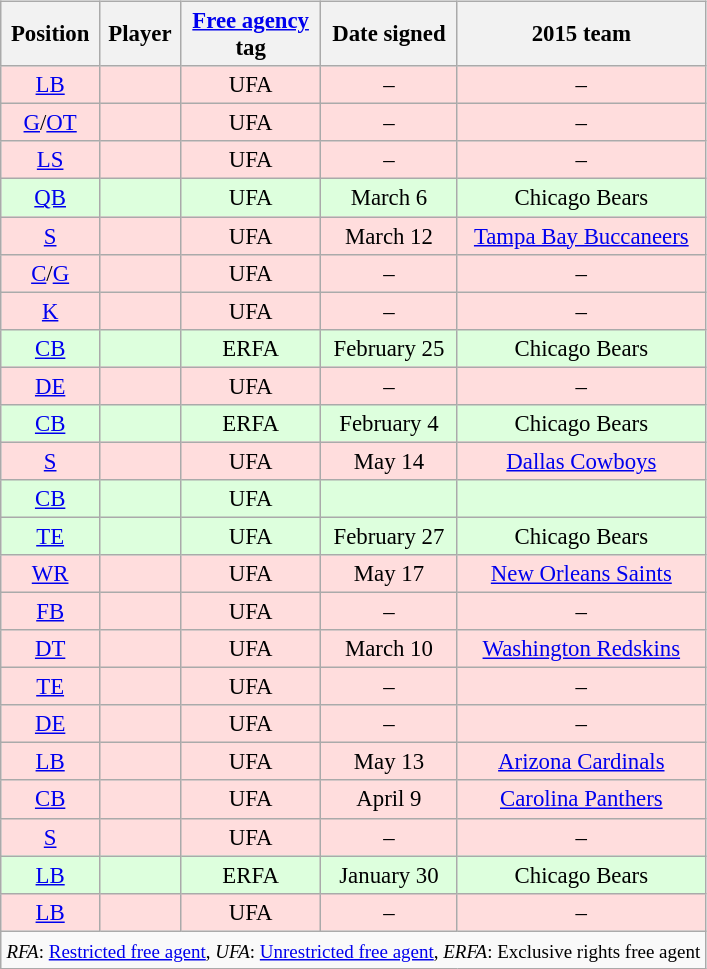<table class="wikitable sortable"  style="float:right; font-size:95%;">
<tr>
<th>Position</th>
<th>Player</th>
<th><a href='#'>Free agency</a><br>tag</th>
<th>Date signed</th>
<th>2015 team</th>
</tr>
<tr style="background:#fdd; text-align:center;">
<td><a href='#'>LB</a></td>
<td></td>
<td>UFA</td>
<td>–</td>
<td>–</td>
</tr>
<tr style="background:#fdd; text-align:center;">
<td><a href='#'>G</a>/<a href='#'>OT</a></td>
<td></td>
<td>UFA</td>
<td>–</td>
<td>–</td>
</tr>
<tr style="background:#fdd; text-align:center;">
<td><a href='#'>LS</a></td>
<td></td>
<td>UFA</td>
<td>–</td>
<td>–</td>
</tr>
<tr style="background:#dfd; text-align:center;">
<td><a href='#'>QB</a></td>
<td></td>
<td>UFA</td>
<td>March 6</td>
<td>Chicago Bears</td>
</tr>
<tr style="background:#fdd; text-align:center;">
<td><a href='#'>S</a></td>
<td></td>
<td>UFA</td>
<td>March 12</td>
<td><a href='#'>Tampa Bay Buccaneers</a></td>
</tr>
<tr style="background:#fdd; text-align:center;">
<td><a href='#'>C</a>/<a href='#'>G</a></td>
<td></td>
<td>UFA</td>
<td>–</td>
<td>–</td>
</tr>
<tr style="background:#fdd; text-align:center;">
<td><a href='#'>K</a></td>
<td></td>
<td>UFA</td>
<td>–</td>
<td>–</td>
</tr>
<tr style="background:#dfd; text-align:center;">
<td><a href='#'>CB</a></td>
<td></td>
<td>ERFA</td>
<td>February 25</td>
<td>Chicago Bears</td>
</tr>
<tr style="background:#fdd; text-align:center;">
<td><a href='#'>DE</a></td>
<td></td>
<td>UFA</td>
<td>–</td>
<td>–</td>
</tr>
<tr style="background:#dfd; text-align:center;">
<td><a href='#'>CB</a></td>
<td></td>
<td>ERFA</td>
<td>February 4</td>
<td>Chicago Bears</td>
</tr>
<tr style="background:#fdd; text-align:center;">
<td><a href='#'>S</a></td>
<td></td>
<td>UFA</td>
<td>May 14</td>
<td><a href='#'>Dallas Cowboys</a></td>
</tr>
<tr style="background:#dfd; text-align:center;">
<td><a href='#'>CB</a></td>
<td></td>
<td>UFA</td>
<td></td>
<td></td>
</tr>
<tr style="background:#dfd; text-align:center;">
<td><a href='#'>TE</a></td>
<td></td>
<td>UFA</td>
<td>February 27</td>
<td>Chicago Bears</td>
</tr>
<tr style="background:#fdd; text-align:center;">
<td><a href='#'>WR</a></td>
<td></td>
<td>UFA</td>
<td>May 17</td>
<td><a href='#'>New Orleans Saints</a></td>
</tr>
<tr style="background:#fdd; text-align:center;">
<td><a href='#'>FB</a></td>
<td></td>
<td>UFA</td>
<td>–</td>
<td>–</td>
</tr>
<tr style="background:#fdd; text-align:center;">
<td><a href='#'>DT</a></td>
<td></td>
<td>UFA</td>
<td>March 10</td>
<td><a href='#'>Washington Redskins</a></td>
</tr>
<tr style="background:#fdd; text-align:center;">
<td><a href='#'>TE</a></td>
<td></td>
<td>UFA</td>
<td>–</td>
<td>–</td>
</tr>
<tr style="background:#fdd; text-align:center;">
<td><a href='#'>DE</a></td>
<td></td>
<td>UFA</td>
<td>–</td>
<td>–</td>
</tr>
<tr style="background:#fdd; text-align:center;">
<td><a href='#'>LB</a></td>
<td></td>
<td>UFA</td>
<td>May 13</td>
<td><a href='#'>Arizona Cardinals</a></td>
</tr>
<tr style="background:#fdd; text-align:center;">
<td><a href='#'>CB</a></td>
<td></td>
<td>UFA</td>
<td>April 9</td>
<td><a href='#'>Carolina Panthers</a></td>
</tr>
<tr style="background:#fdd; text-align:center;">
<td><a href='#'>S</a></td>
<td></td>
<td>UFA</td>
<td>–</td>
<td>–</td>
</tr>
<tr style="background:#dfd; text-align:center;">
<td><a href='#'>LB</a></td>
<td></td>
<td>ERFA</td>
<td>January 30</td>
<td>Chicago Bears</td>
</tr>
<tr style="background:#fdd; text-align:center;">
<td><a href='#'>LB</a></td>
<td></td>
<td>UFA</td>
<td>–</td>
<td>–</td>
</tr>
<tr class="sortbottom">
<td colspan="5"><small><em>RFA</em>: <a href='#'>Restricted free agent</a>, <em>UFA</em>: <a href='#'>Unrestricted free agent</a>, <em>ERFA</em>: Exclusive rights free agent</small><br></td>
</tr>
</table>
